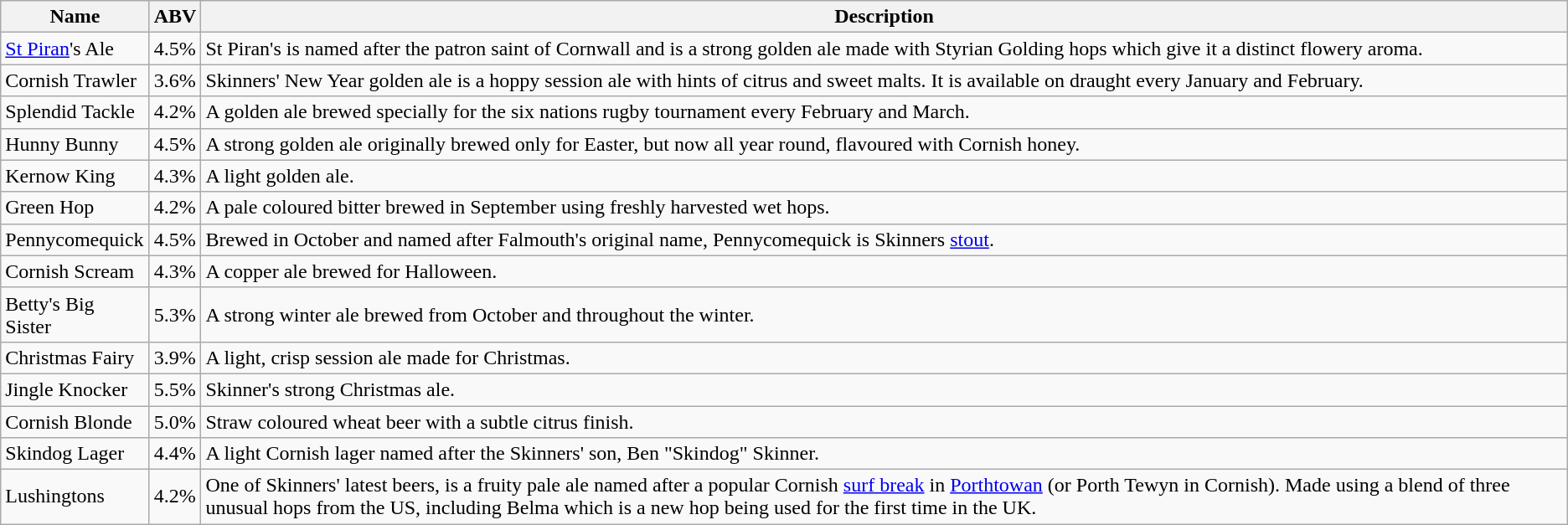<table class="wikitable">
<tr>
<th>Name</th>
<th>ABV</th>
<th>Description</th>
</tr>
<tr>
<td><a href='#'>St Piran</a>'s Ale</td>
<td>4.5%</td>
<td>St Piran's is named after the patron saint of Cornwall and is a strong golden ale made with Styrian Golding hops which give it a distinct flowery aroma.</td>
</tr>
<tr>
<td>Cornish Trawler</td>
<td>3.6%</td>
<td>Skinners' New Year golden ale is a hoppy session ale with hints of citrus and sweet malts. It is available on draught every January and February.</td>
</tr>
<tr>
<td>Splendid Tackle</td>
<td>4.2%</td>
<td>A golden ale brewed specially for the six nations rugby tournament every February and March.</td>
</tr>
<tr>
<td>Hunny Bunny</td>
<td>4.5%</td>
<td>A strong golden ale originally brewed only for Easter, but now all year round, flavoured with Cornish honey.</td>
</tr>
<tr>
<td>Kernow King</td>
<td>4.3%</td>
<td>A light golden ale.</td>
</tr>
<tr>
<td>Green Hop</td>
<td>4.2%</td>
<td>A pale coloured bitter brewed in September using freshly harvested wet hops.</td>
</tr>
<tr>
<td>Pennycomequick</td>
<td>4.5%</td>
<td>Brewed in October and named after Falmouth's original name, Pennycomequick is Skinners <a href='#'>stout</a>.</td>
</tr>
<tr>
<td>Cornish Scream</td>
<td>4.3%</td>
<td>A copper ale brewed for Halloween.</td>
</tr>
<tr>
<td>Betty's Big Sister</td>
<td>5.3%</td>
<td>A strong winter ale brewed from October and throughout the winter.</td>
</tr>
<tr>
<td>Christmas Fairy</td>
<td>3.9%</td>
<td>A light, crisp session ale made for Christmas.</td>
</tr>
<tr>
<td>Jingle Knocker</td>
<td>5.5%</td>
<td>Skinner's strong Christmas ale.</td>
</tr>
<tr>
<td>Cornish Blonde</td>
<td>5.0%</td>
<td>Straw coloured wheat beer with a subtle citrus finish.</td>
</tr>
<tr>
<td>Skindog Lager</td>
<td>4.4%</td>
<td>A light Cornish lager named after the Skinners' son, Ben "Skindog" Skinner.</td>
</tr>
<tr>
<td>Lushingtons</td>
<td>4.2%</td>
<td>One of Skinners' latest beers, is a fruity pale ale named after a popular Cornish <a href='#'>surf break</a> in <a href='#'>Porthtowan</a> (or Porth Tewyn in Cornish). Made using a blend of three unusual hops from the US, including Belma which is a new hop being used for the first time in the UK.</td>
</tr>
</table>
